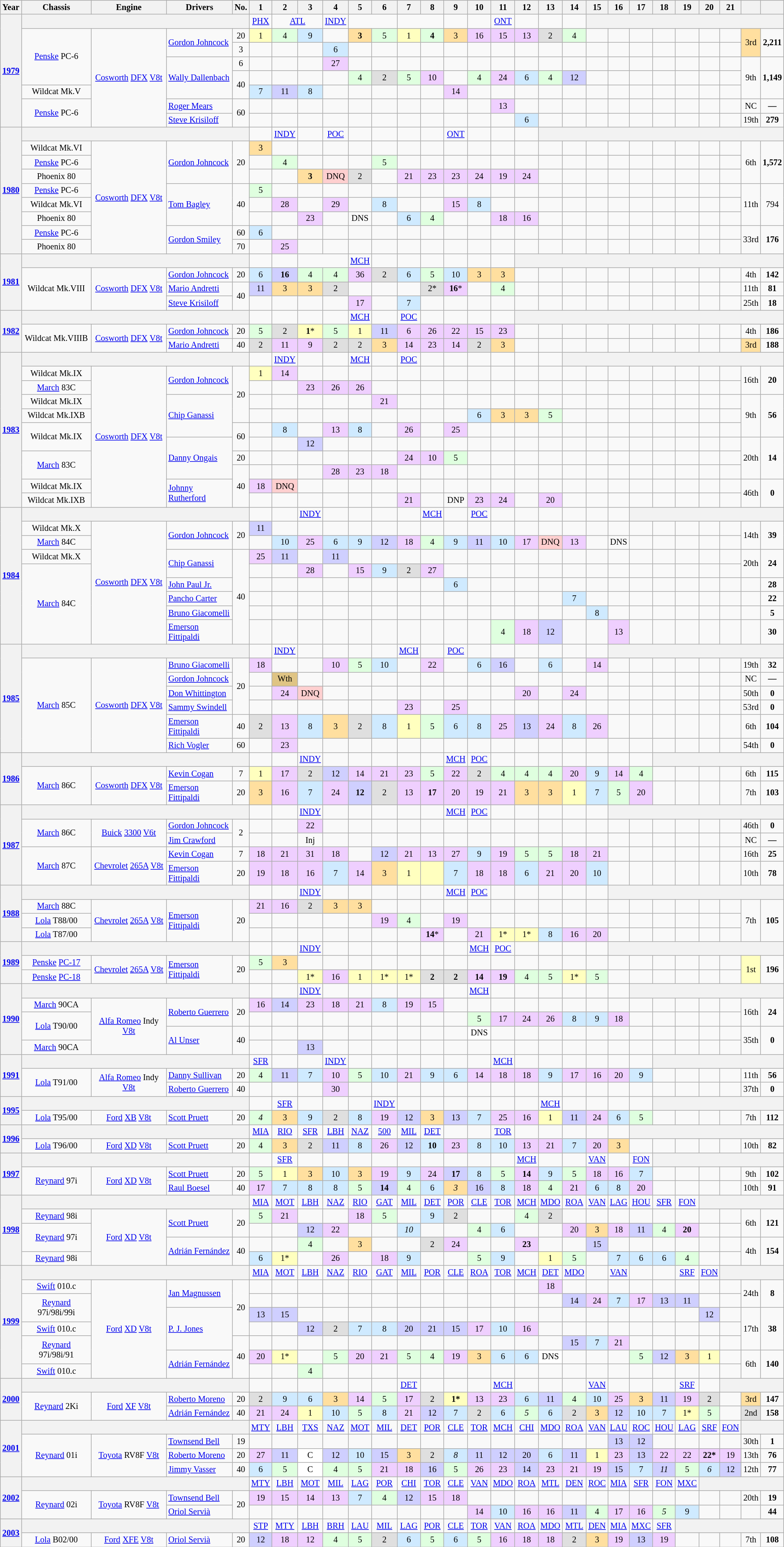<table class="wikitable" style="text-align:center; font-size:85%">
<tr>
<th>Year</th>
<th>Chassis</th>
<th>Engine</th>
<th>Drivers</th>
<th>No.</th>
<th>1</th>
<th>2</th>
<th>3</th>
<th>4</th>
<th>5</th>
<th>6</th>
<th>7</th>
<th>8</th>
<th>9</th>
<th>10</th>
<th>11</th>
<th>12</th>
<th>13</th>
<th>14</th>
<th>15</th>
<th>16</th>
<th>17</th>
<th>18</th>
<th>19</th>
<th>20</th>
<th>21</th>
<th></th>
<th></th>
</tr>
<tr>
<th rowspan=8><a href='#'>1979</a></th>
<th colspan=4></th>
<td><a href='#'>PHX</a></td>
<td colspan=2><a href='#'>ATL</a></td>
<td><a href='#'>INDY</a></td>
<td colspan=2></td>
<td colspan=2></td>
<td></td>
<td></td>
<td><a href='#'>ONT</a></td>
<td></td>
<td></td>
<td></td>
<th colspan=9></th>
</tr>
<tr>
<td rowspan=4><a href='#'>Penske</a> PC-6</td>
<td rowspan=7><a href='#'>Cosworth</a> <a href='#'>DFX</a> <a href='#'>V8</a><a href='#'>t</a></td>
<td rowspan=2 align="left"> <a href='#'>Gordon Johncock</a></td>
<td>20</td>
<td style="background:#ffffbf;">1</td>
<td style="background:#dfffdf;">4</td>
<td style="background:#CFEAFF;">9</td>
<td></td>
<td style="background:#ffdf9f;"><strong>3</strong></td>
<td style="background:#dfffdf;">5</td>
<td style="background:#ffffbf;">1</td>
<td style="background:#dfffdf;"><strong>4</strong></td>
<td style="background:#ffdf9f;">3</td>
<td style="background:#EFCFFF;">16</td>
<td style="background:#EFCFFF;">15</td>
<td style="background:#EFCFFF;">13</td>
<td style="background:#DFDFDF;">2</td>
<td style="background:#dfffdf;">4</td>
<td></td>
<td></td>
<td></td>
<td></td>
<td></td>
<td></td>
<td></td>
<td rowspan=2 style="background:#ffdf9f;">3rd</td>
<td rowspan=2><strong>2,211</strong></td>
</tr>
<tr>
<td>3</td>
<td></td>
<td></td>
<td></td>
<td style="background:#CFEAFF;">6</td>
<td></td>
<td></td>
<td></td>
<td></td>
<td></td>
<td></td>
<td></td>
<td></td>
<td></td>
<td></td>
<td></td>
<td></td>
<td></td>
<td></td>
<td></td>
<td></td>
<td></td>
</tr>
<tr>
<td rowspan=3 align="left"> <a href='#'>Wally Dallenbach</a></td>
<td>6</td>
<td></td>
<td></td>
<td></td>
<td style="background:#EFCFFF;">27</td>
<td></td>
<td></td>
<td></td>
<td></td>
<td></td>
<td></td>
<td></td>
<td></td>
<td></td>
<td></td>
<td></td>
<td></td>
<td></td>
<td></td>
<td></td>
<td></td>
<td></td>
<td rowspan=3>9th</td>
<td rowspan=3><strong>1,149</strong></td>
</tr>
<tr>
<td rowspan=2>40</td>
<td></td>
<td></td>
<td></td>
<td></td>
<td style="background:#dfffdf;">4</td>
<td style="background:#DFDFDF;">2</td>
<td style="background:#dfffdf;">5</td>
<td style="background:#EFCFFF;">10</td>
<td></td>
<td style="background:#dfffdf;">4</td>
<td style="background:#EFCFFF;">24</td>
<td style="background:#CFEAFF;">6</td>
<td style="background:#dfffdf;">4</td>
<td style="background:#CFCFFF;">12</td>
<td></td>
<td></td>
<td></td>
<td></td>
<td></td>
<td></td>
<td></td>
</tr>
<tr>
<td>Wildcat  Mk.V</td>
<td style="background:#CFEAFF;">7</td>
<td style="background:#CFCFFF;">11</td>
<td style="background:#CFEAFF;">8</td>
<td></td>
<td></td>
<td></td>
<td></td>
<td></td>
<td style="background:#EFCFFF;">14</td>
<td></td>
<td></td>
<td></td>
<td></td>
<td></td>
<td></td>
<td></td>
<td></td>
<td></td>
<td></td>
<td></td>
<td></td>
</tr>
<tr>
<td rowspan=2><a href='#'>Penske</a> PC-6</td>
<td align="left"> <a href='#'>Roger Mears</a></td>
<td rowspan=2>60</td>
<td></td>
<td></td>
<td></td>
<td></td>
<td></td>
<td></td>
<td></td>
<td></td>
<td></td>
<td></td>
<td style="background:#EFCFFF;">13</td>
<td></td>
<td></td>
<td></td>
<td></td>
<td></td>
<td></td>
<td></td>
<td></td>
<td></td>
<td></td>
<td>NC</td>
<td><strong>—</strong></td>
</tr>
<tr>
<td align="left"> <a href='#'>Steve Krisiloff</a></td>
<td></td>
<td></td>
<td></td>
<td></td>
<td></td>
<td></td>
<td></td>
<td></td>
<td></td>
<td></td>
<td></td>
<td style="background:#CFEAFF;">6</td>
<td></td>
<td></td>
<td></td>
<td></td>
<td></td>
<td></td>
<td></td>
<td></td>
<td></td>
<td>19th</td>
<td><strong>279</strong></td>
</tr>
<tr>
<th rowspan=9><a href='#'>1980</a></th>
<th colspan=4></th>
<td></td>
<td><a href='#'>INDY</a></td>
<td></td>
<td><a href='#'>POC</a></td>
<td></td>
<td></td>
<td></td>
<td></td>
<td><a href='#'>ONT</a></td>
<td></td>
<td></td>
<td></td>
<th colspan=11></th>
</tr>
<tr>
<td>Wildcat  Mk.VI</td>
<td rowspan=8><a href='#'>Cosworth</a> <a href='#'>DFX</a> <a href='#'>V8</a><a href='#'>t</a></td>
<td rowspan=3 align="left"> <a href='#'>Gordon Johncock</a></td>
<td rowspan=3>20</td>
<td style="background:#ffdf9f;">3</td>
<td></td>
<td></td>
<td></td>
<td></td>
<td></td>
<td></td>
<td></td>
<td></td>
<td></td>
<td></td>
<td></td>
<td></td>
<td></td>
<td></td>
<td></td>
<td></td>
<td></td>
<td></td>
<td></td>
<td></td>
<td rowspan=3>6th</td>
<td rowspan=3><strong>1,572</strong></td>
</tr>
<tr>
<td><a href='#'>Penske</a> PC-6</td>
<td></td>
<td style="background:#dfffdf;">4</td>
<td></td>
<td></td>
<td></td>
<td style="background:#dfffdf;">5</td>
<td></td>
<td></td>
<td></td>
<td></td>
<td></td>
<td></td>
<td></td>
<td></td>
<td></td>
<td></td>
<td></td>
<td></td>
<td></td>
<td></td>
<td></td>
</tr>
<tr>
<td>Phoenix 80</td>
<td></td>
<td></td>
<td style="background:#ffdf9f;"><strong>3</strong></td>
<td style="background:#ffcfcf;">DNQ</td>
<td style="background:#DFDFDF;">2</td>
<td></td>
<td style="background:#EFCFFF;">21</td>
<td style="background:#EFCFFF;">23</td>
<td style="background:#EFCFFF;">23</td>
<td style="background:#EFCFFF;">24</td>
<td style="background:#EFCFFF;">19</td>
<td style="background:#EFCFFF;">24</td>
<td></td>
<td></td>
<td></td>
<td></td>
<td></td>
<td></td>
<td></td>
<td></td>
<td></td>
</tr>
<tr>
<td><a href='#'>Penske</a> PC-6</td>
<td rowspan=3 align="left"> <a href='#'>Tom Bagley</a></td>
<td rowspan=3>40</td>
<td style="background:#dfffdf;">5</td>
<td></td>
<td></td>
<td></td>
<td></td>
<td></td>
<td></td>
<td></td>
<td></td>
<td></td>
<td></td>
<td></td>
<td></td>
<td></td>
<td></td>
<td></td>
<td></td>
<td></td>
<td></td>
<td></td>
<td></td>
<td rowspan=3>11th</td>
<td rowspan=3>794</td>
</tr>
<tr>
<td>Wildcat  Mk.VI</td>
<td></td>
<td style="background:#EFCFFF;">28</td>
<td></td>
<td style="background:#EFCFFF;">29</td>
<td></td>
<td style="background:#CFEAFF;">8</td>
<td></td>
<td></td>
<td style="background:#EFCFFF;">15</td>
<td style="background:#CFEAFF;">8</td>
<td></td>
<td></td>
<td></td>
<td></td>
<td></td>
<td></td>
<td></td>
<td></td>
<td></td>
<td></td>
<td></td>
</tr>
<tr>
<td>Phoenix 80</td>
<td></td>
<td></td>
<td style="background:#EFCFFF;">23</td>
<td></td>
<td>DNS</td>
<td></td>
<td style="background:#CFEAFF;">6</td>
<td style="background:#dfffdf;">4</td>
<td></td>
<td></td>
<td style="background:#EFCFFF;">18</td>
<td style="background:#EFCFFF;">16</td>
<td></td>
<td></td>
<td></td>
<td></td>
<td></td>
<td></td>
<td></td>
<td></td>
<td></td>
</tr>
<tr>
<td><a href='#'>Penske</a> PC-6</td>
<td rowspan=2 align="left"> <a href='#'>Gordon Smiley</a></td>
<td>60</td>
<td style="background:#CFEAFF;">6</td>
<td></td>
<td></td>
<td></td>
<td></td>
<td></td>
<td></td>
<td></td>
<td></td>
<td></td>
<td></td>
<td></td>
<td></td>
<td></td>
<td></td>
<td></td>
<td></td>
<td></td>
<td></td>
<td></td>
<td></td>
<td rowspan=2>33rd</td>
<td rowspan=2><strong>176</strong></td>
</tr>
<tr>
<td>Phoenix 80</td>
<td>70</td>
<td></td>
<td style="background:#EFCFFF;">25</td>
<td></td>
<td></td>
<td></td>
<td></td>
<td></td>
<td></td>
<td></td>
<td></td>
<td></td>
<td></td>
<td></td>
<td></td>
<td></td>
<td></td>
<td></td>
<td></td>
<td></td>
<td></td>
<td></td>
</tr>
<tr>
<th rowspan=4><a href='#'>1981</a></th>
<th colspan=4></th>
<td></td>
<td></td>
<td colspan=2></td>
<td><a href='#'>MCH</a></td>
<td></td>
<td></td>
<td></td>
<td></td>
<td></td>
<td></td>
<th colspan=12></th>
</tr>
<tr>
<td rowspan=3>Wildcat Mk.VIII</td>
<td rowspan=3><a href='#'>Cosworth</a> <a href='#'>DFX</a> <a href='#'>V8</a><a href='#'>t</a></td>
<td align="left"> <a href='#'>Gordon Johncock</a></td>
<td>20</td>
<td style="background:#CFEAFF;">6</td>
<td style="background:#CFCFFF;"><strong>16</strong></td>
<td style="background:#dfffdf;">4</td>
<td style="background:#dfffdf;">4</td>
<td style="background:#efcfff;">36</td>
<td style="background:#dfdfdf;">2</td>
<td style="background:#CFEAFF;">6</td>
<td style="background:#dfffdf;">5</td>
<td style="background:#CFEAFF;">10</td>
<td style="background:#ffdf9f;">3</td>
<td style="background:#ffdf9f;">3</td>
<td></td>
<td></td>
<td></td>
<td></td>
<td></td>
<td></td>
<td></td>
<td></td>
<td></td>
<td></td>
<td>4th</td>
<td><strong>142</strong></td>
</tr>
<tr>
<td align="left"> <a href='#'>Mario Andretti</a></td>
<td rowspan=2>40</td>
<td style="background:#CFCFFF;">11</td>
<td style="background:#ffdf9f;">3</td>
<td style="background:#ffdf9f;">3</td>
<td style="background:#dfdfdf;">2</td>
<td></td>
<td></td>
<td></td>
<td style="background:#dfdfdf;">2*</td>
<td style="background:#efcfff;"><strong>16</strong>*</td>
<td></td>
<td style="background:#dfffdf;">4</td>
<td></td>
<td></td>
<td></td>
<td></td>
<td></td>
<td></td>
<td></td>
<td></td>
<td></td>
<td></td>
<td>11th</td>
<td><strong>81</strong></td>
</tr>
<tr>
<td align="left"> <a href='#'>Steve Krisiloff</a></td>
<td></td>
<td></td>
<td></td>
<td></td>
<td style="background:#efcfff;">17</td>
<td></td>
<td style="background:#CFEAFF;">7</td>
<td></td>
<td></td>
<td></td>
<td></td>
<td></td>
<td></td>
<td></td>
<td></td>
<td></td>
<td></td>
<td></td>
<td></td>
<td></td>
<td></td>
<td>25th</td>
<td><strong>18</strong></td>
</tr>
<tr>
<th rowspan=3><a href='#'>1982</a></th>
<th colspan=4></th>
<td></td>
<td></td>
<td></td>
<td></td>
<td><a href='#'>MCH</a></td>
<td></td>
<td><a href='#'>POC</a></td>
<td></td>
<td></td>
<td></td>
<td></td>
<th colspan=12></th>
</tr>
<tr>
<td rowspan=2>Wildcat Mk.VIIIB</td>
<td rowspan=2><a href='#'>Cosworth</a> <a href='#'>DFX</a> <a href='#'>V8</a><a href='#'>t</a></td>
<td align="left"> <a href='#'>Gordon Johncock</a></td>
<td>20</td>
<td style="background:#DFFFDF;" align=center>5</td>
<td style="background:#DFDFDF;" align=center>2</td>
<td style="background:#FFFFBF;" align=center><strong>1</strong>*</td>
<td style="background:#DFFFDF;" align=center>5</td>
<td style="background:#FFFFBF;" align=center>1</td>
<td style="background:#CFCFFF;" align=center>11</td>
<td style="background:#EFCFFF;" align=center>6</td>
<td style="background:#EFCFFF;" align=center>26</td>
<td style="background:#EFCFFF;" align=center>22</td>
<td style="background:#EFCFFF;" align=center>15</td>
<td style="background:#EFCFFF;" align=center>23</td>
<td></td>
<td></td>
<td></td>
<td></td>
<td></td>
<td></td>
<td></td>
<td></td>
<td></td>
<td></td>
<td>4th</td>
<td><strong>186</strong></td>
</tr>
<tr>
<td align="left"> <a href='#'>Mario Andretti</a></td>
<td>40</td>
<td style="background:#DFDFDF;" align=center>2</td>
<td style="background:#EFCFFF;" align=center>11</td>
<td style="background:#EFCFFF;" align=center>9</td>
<td style="background:#DFDFDF;" align=center>2</td>
<td style="background:#DFDFDF;" align=center>2</td>
<td style="background:#FFDF9F;" align=center>3</td>
<td style="background:#EFCFFF;" align=center>14</td>
<td style="background:#EFCFFF;" align=center>23</td>
<td style="background:#EFCFFF;" align=center>14</td>
<td style="background:#DFDFDF;" align=center>2</td>
<td style="background:#FFDF9F;" align=center>3</td>
<td></td>
<td></td>
<td></td>
<td></td>
<td></td>
<td></td>
<td></td>
<td></td>
<td></td>
<td></td>
<td style="background:#FFDF9F;">3rd</td>
<td><strong>188</strong></td>
</tr>
<tr>
<th rowspan=11><a href='#'>1983</a></th>
<th colspan=4></th>
<td></td>
<td><a href='#'>INDY</a></td>
<td></td>
<td></td>
<td><a href='#'>MCH</a></td>
<td></td>
<td><a href='#'>POC</a></td>
<td></td>
<td></td>
<td></td>
<td></td>
<td></td>
<td></td>
<th colspan=10></th>
</tr>
<tr>
<td>Wildcat Mk.IX</td>
<td rowspan=10><a href='#'>Cosworth</a> <a href='#'>DFX</a> <a href='#'>V8</a><a href='#'>t</a></td>
<td rowspan=2 align="left"> <a href='#'>Gordon Johncock</a></td>
<td rowspan=4>20</td>
<td style="background:#FFFFBF;" align=center>1</td>
<td style="background:#EFCFFF;" align=center>14</td>
<td></td>
<td></td>
<td></td>
<td></td>
<td></td>
<td></td>
<td></td>
<td></td>
<td></td>
<td></td>
<td></td>
<td></td>
<td></td>
<td></td>
<td></td>
<td></td>
<td></td>
<td></td>
<td></td>
<td rowspan=2>16th</td>
<td rowspan=2><strong>20</strong></td>
</tr>
<tr>
<td><a href='#'>March</a> 83C</td>
<td></td>
<td></td>
<td style="background:#EFCFFF;" align=center>23</td>
<td style="background:#EFCFFF;" align=center>26</td>
<td style="background:#EFCFFF;" align=center>26</td>
<td></td>
<td></td>
<td></td>
<td></td>
<td></td>
<td></td>
<td></td>
<td></td>
<td></td>
<td></td>
<td></td>
<td></td>
<td></td>
<td></td>
<td></td>
<td></td>
</tr>
<tr>
<td>Wildcat Mk.IX</td>
<td rowspan=3 align="left"> <a href='#'>Chip Ganassi</a></td>
<td></td>
<td></td>
<td></td>
<td></td>
<td></td>
<td style="background:#EFCFFF;" align=center>21</td>
<td></td>
<td></td>
<td></td>
<td></td>
<td></td>
<td></td>
<td></td>
<td></td>
<td></td>
<td></td>
<td></td>
<td></td>
<td></td>
<td></td>
<td></td>
<td rowspan=3>9th</td>
<td rowspan=3><strong>56</strong></td>
</tr>
<tr>
<td>Wildcat Mk.IXB</td>
<td></td>
<td></td>
<td></td>
<td></td>
<td></td>
<td></td>
<td></td>
<td></td>
<td></td>
<td style="background:#CFEAFF;" align=center>6</td>
<td style="background:#FFDF9F;" align=center>3</td>
<td style="background:#FFDF9F;" align=center>3</td>
<td style="background:#DFFFDF;" align=center>5</td>
<td></td>
<td></td>
<td></td>
<td></td>
<td></td>
<td></td>
<td></td>
<td></td>
</tr>
<tr>
<td rowspan=2>Wildcat Mk.IX</td>
<td rowspan=2>60</td>
<td></td>
<td style="background:#CFEAFF;" align=center>8</td>
<td></td>
<td style="background:#EFCFFF;" align=center>13</td>
<td style="background:#CFEAFF;" align=center>8</td>
<td></td>
<td style="background:#EFCFFF;" align=center>26</td>
<td></td>
<td style="background:#EFCFFF;" align=center>25</td>
<td></td>
<td></td>
<td></td>
<td></td>
<td></td>
<td></td>
<td></td>
<td></td>
<td></td>
<td></td>
<td></td>
<td></td>
</tr>
<tr>
<td rowspan=3 align="left"> <a href='#'>Danny Ongais</a></td>
<td></td>
<td></td>
<td style="background:#CFCFFF;" align=center>12</td>
<td></td>
<td></td>
<td></td>
<td></td>
<td></td>
<td></td>
<td></td>
<td></td>
<td></td>
<td></td>
<td></td>
<td></td>
<td></td>
<td></td>
<td></td>
<td></td>
<td></td>
<td></td>
<td rowspan=3>20th</td>
<td rowspan=3><strong>14</strong></td>
</tr>
<tr>
<td rowspan=2><a href='#'>March</a> 83C</td>
<td>20</td>
<td></td>
<td></td>
<td></td>
<td></td>
<td></td>
<td></td>
<td style="background:#EFCFFF;" align=center>24</td>
<td style="background:#EFCFFF;" align=center>10</td>
<td style="background:#DFFFDF;" align=center>5</td>
<td></td>
<td></td>
<td></td>
<td></td>
<td></td>
<td></td>
<td></td>
<td></td>
<td></td>
<td></td>
<td></td>
<td></td>
</tr>
<tr>
<td rowspan=3>40</td>
<td></td>
<td></td>
<td></td>
<td style="background:#EFCFFF;" align=center>28</td>
<td style="background:#EFCFFF;" align=center>23</td>
<td style="background:#EFCFFF;" align=center>18</td>
<td></td>
<td></td>
<td></td>
<td></td>
<td></td>
<td></td>
<td></td>
<td></td>
<td></td>
<td></td>
<td></td>
<td></td>
<td></td>
<td></td>
<td></td>
</tr>
<tr>
<td>Wildcat Mk.IX</td>
<td rowspan=2 align="left"> <a href='#'>Johnny Rutherford</a></td>
<td style="background:#EFCFFF;" align=center>18</td>
<td style="background:#FFCFCF;" align=center>DNQ</td>
<td></td>
<td></td>
<td></td>
<td></td>
<td></td>
<td></td>
<td></td>
<td></td>
<td></td>
<td></td>
<td></td>
<td></td>
<td></td>
<td></td>
<td></td>
<td></td>
<td></td>
<td></td>
<td></td>
<td rowspan=2>46th</td>
<td rowspan=2><strong>0</strong></td>
</tr>
<tr>
<td>Wildcat Mk.IXB</td>
<td></td>
<td></td>
<td></td>
<td></td>
<td></td>
<td></td>
<td style="background:#EFCFFF;" align=center>21</td>
<td></td>
<td align=center>DNP</td>
<td style="background:#EFCFFF;" align=center>23</td>
<td style="background:#EFCFFF;" align=center>24</td>
<td></td>
<td style="background:#EFCFFF;" align=center>20</td>
<td></td>
<td></td>
<td></td>
<td></td>
<td></td>
<td></td>
<td></td>
<td></td>
</tr>
<tr>
<th rowspan=9><a href='#'>1984</a></th>
<th colspan=4></th>
<td></td>
<td></td>
<td><a href='#'>INDY</a></td>
<td></td>
<td></td>
<td></td>
<td></td>
<td><a href='#'>MCH</a></td>
<td></td>
<td><a href='#'>POC</a></td>
<td></td>
<td></td>
<td></td>
<td></td>
<td></td>
<td></td>
<th colspan=7></th>
</tr>
<tr>
<td>Wildcat Mk.X</td>
<td rowspan=8><a href='#'>Cosworth</a> <a href='#'>DFX</a> <a href='#'>V8</a><a href='#'>t</a></td>
<td rowspan=2 align="left"> <a href='#'>Gordon Johncock</a></td>
<td rowspan=2>20</td>
<td style="background:#CFCFFF;">11</td>
<td></td>
<td></td>
<td></td>
<td></td>
<td></td>
<td></td>
<td></td>
<td></td>
<td></td>
<td></td>
<td></td>
<td></td>
<td></td>
<td></td>
<td></td>
<td></td>
<td></td>
<td></td>
<td></td>
<td></td>
<td rowspan=2>14th</td>
<td rowspan=2><strong>39</strong></td>
</tr>
<tr>
<td><a href='#'>March</a> 84C</td>
<td></td>
<td style="background:#cfeaff;">10</td>
<td style="background:#efcfff;">25</td>
<td style="background:#cfeaff;">6</td>
<td style="background:#cfeaff;">9</td>
<td style="background:#CFCFFF;">12</td>
<td style="background:#efcfff;">18</td>
<td style="background:#dfffdf;">4</td>
<td style="background:#cfeaff;">9</td>
<td style="background:#CFCFFF;">11</td>
<td style="background:#cfeaff;">10</td>
<td style="background:#efcfff;">17</td>
<td style="background:#ffcfcf;">DNQ</td>
<td style="background:#efcfff;">13</td>
<td></td>
<td>DNS</td>
<td></td>
<td></td>
<td></td>
<td></td>
<td></td>
</tr>
<tr>
<td>Wildcat Mk.X</td>
<td rowspan=2 align="left"> <a href='#'>Chip Ganassi</a></td>
<td rowspan=6>40</td>
<td style="background:#efcfff;">25</td>
<td style="background:#CFCFFF;">11</td>
<td></td>
<td style="background:#CFCFFF;">11</td>
<td></td>
<td></td>
<td></td>
<td></td>
<td></td>
<td></td>
<td></td>
<td></td>
<td></td>
<td></td>
<td></td>
<td></td>
<td></td>
<td></td>
<td></td>
<td></td>
<td></td>
<td rowspan=2>20th</td>
<td rowspan=2><strong>24</strong></td>
</tr>
<tr>
<td rowspan=5><a href='#'>March</a> 84C</td>
<td></td>
<td></td>
<td style="background:#efcfff;">28</td>
<td></td>
<td style="background:#efcfff;">15</td>
<td style="background:#cfeaff;">9</td>
<td style="background:#dfdfdf;">2</td>
<td style="background:#efcfff;">27</td>
<td></td>
<td></td>
<td></td>
<td></td>
<td></td>
<td></td>
<td></td>
<td></td>
<td></td>
<td></td>
<td></td>
<td></td>
<td></td>
</tr>
<tr>
<td align="left"> <a href='#'>John Paul Jr.</a></td>
<td></td>
<td></td>
<td></td>
<td></td>
<td></td>
<td></td>
<td></td>
<td></td>
<td style="background:#cfeaff;">6</td>
<td></td>
<td></td>
<td></td>
<td></td>
<td></td>
<td></td>
<td></td>
<td></td>
<td></td>
<td></td>
<td></td>
<td></td>
<td></td>
<td><strong>28</strong></td>
</tr>
<tr>
<td align="left"> <a href='#'>Pancho Carter</a></td>
<td></td>
<td></td>
<td></td>
<td></td>
<td></td>
<td></td>
<td></td>
<td></td>
<td></td>
<td></td>
<td></td>
<td></td>
<td></td>
<td style="background:#cfeaff;">7</td>
<td></td>
<td></td>
<td></td>
<td></td>
<td></td>
<td></td>
<td></td>
<td></td>
<td><strong>22</strong></td>
</tr>
<tr>
<td align="left"> <a href='#'>Bruno Giacomelli</a></td>
<td></td>
<td></td>
<td></td>
<td></td>
<td></td>
<td></td>
<td></td>
<td></td>
<td></td>
<td></td>
<td></td>
<td></td>
<td></td>
<td></td>
<td style="background:#cfeaff;">8</td>
<td></td>
<td></td>
<td></td>
<td></td>
<td></td>
<td></td>
<td></td>
<td><strong>5</strong></td>
</tr>
<tr>
<td align="left"> <a href='#'>Emerson Fittipaldi</a></td>
<td></td>
<td></td>
<td></td>
<td></td>
<td></td>
<td></td>
<td></td>
<td></td>
<td></td>
<td></td>
<td style="background:#dfffdf;">4</td>
<td style="background:#efcfff;">18</td>
<td style="background:#CFCFFF;">12</td>
<td></td>
<td></td>
<td style="background:#efcfff;">13</td>
<td></td>
<td></td>
<td></td>
<td></td>
<td></td>
<td></td>
<td><strong>30</strong></td>
</tr>
<tr>
<th rowspan=7><a href='#'>1985</a></th>
<th colspan=4></th>
<td></td>
<td><a href='#'>INDY</a></td>
<td></td>
<td></td>
<td></td>
<td></td>
<td><a href='#'>MCH</a></td>
<td></td>
<td><a href='#'>POC</a></td>
<td></td>
<td></td>
<td></td>
<td></td>
<td></td>
<td></td>
<th colspan=8></th>
</tr>
<tr>
<td rowspan=6><a href='#'>March</a> 85C</td>
<td rowspan=6><a href='#'>Cosworth</a> <a href='#'>DFX</a> <a href='#'>V8</a><a href='#'>t</a></td>
<td align="left"> <a href='#'>Bruno Giacomelli</a></td>
<td rowspan=4>20</td>
<td style="background:#efcfff;">18</td>
<td></td>
<td></td>
<td style="background:#efcfff;">10</td>
<td style="background:#dfffdf;">5</td>
<td style="background:#cfeaff;">10</td>
<td></td>
<td style="background:#efcfff;">22</td>
<td></td>
<td style="background:#cfeaff;">6</td>
<td style="background:#cfcfff;">16</td>
<td></td>
<td style="background:#cfeaff;">6</td>
<td></td>
<td style="background:#efcfff;">14</td>
<td></td>
<td></td>
<td></td>
<td></td>
<td></td>
<td></td>
<td>19th</td>
<td><strong>32</strong></td>
</tr>
<tr>
<td align="left"> <a href='#'>Gordon Johncock</a></td>
<td></td>
<td style="background:#dfc484;">Wth</td>
<td></td>
<td></td>
<td></td>
<td></td>
<td></td>
<td></td>
<td></td>
<td></td>
<td></td>
<td></td>
<td></td>
<td></td>
<td></td>
<td></td>
<td></td>
<td></td>
<td></td>
<td></td>
<td></td>
<td>NC</td>
<td><strong>—</strong></td>
</tr>
<tr>
<td align="left"> <a href='#'>Don Whittington</a></td>
<td></td>
<td style="background:#efcfff;">24</td>
<td style="background:#ffcfcf;">DNQ</td>
<td></td>
<td></td>
<td></td>
<td></td>
<td></td>
<td></td>
<td></td>
<td></td>
<td style="background:#efcfff;">20</td>
<td></td>
<td style="background:#efcfff;">24</td>
<td></td>
<td></td>
<td></td>
<td></td>
<td></td>
<td></td>
<td></td>
<td>50th</td>
<td><strong>0</strong></td>
</tr>
<tr>
<td align="left"> <a href='#'>Sammy Swindell</a></td>
<td></td>
<td></td>
<td></td>
<td></td>
<td></td>
<td></td>
<td style="background:#efcfff;">23</td>
<td></td>
<td style="background:#efcfff;">25</td>
<td></td>
<td></td>
<td></td>
<td></td>
<td></td>
<td></td>
<td></td>
<td></td>
<td></td>
<td></td>
<td></td>
<td></td>
<td>53rd</td>
<td><strong>0</strong></td>
</tr>
<tr>
<td align="left"> <a href='#'>Emerson Fittipaldi</a></td>
<td>40</td>
<td style="background:#dfdfdf;">2</td>
<td style="background:#efcfff;">13</td>
<td style="background:#cfeaff;">8</td>
<td style="background:#ffdf9f;">3</td>
<td style="background:#dfdfdf;">2</td>
<td style="background:#cfeaff;">8</td>
<td style="background:#ffffbf;">1</td>
<td style="background:#dfffdf;">5</td>
<td style="background:#cfeaff;">6</td>
<td style="background:#cfeaff;">8</td>
<td style="background:#efcfff;">25</td>
<td style="background:#cfcfff;">13</td>
<td style="background:#efcfff;">24</td>
<td style="background:#cfeaff;">8</td>
<td style="background:#efcfff;">26</td>
<td></td>
<td></td>
<td></td>
<td></td>
<td></td>
<td></td>
<td>6th</td>
<td><strong>104</strong></td>
</tr>
<tr>
<td align="left"> <a href='#'>Rich Vogler</a></td>
<td>60</td>
<td></td>
<td style="background:#efcfff;">23</td>
<td></td>
<td></td>
<td></td>
<td></td>
<td></td>
<td></td>
<td></td>
<td></td>
<td></td>
<td></td>
<td></td>
<td></td>
<td></td>
<td></td>
<td></td>
<td></td>
<td></td>
<td></td>
<td></td>
<td>54th</td>
<td><strong>0</strong></td>
</tr>
<tr>
<th rowspan=3><a href='#'>1986</a></th>
<th colspan=4></th>
<td></td>
<td></td>
<td><a href='#'>INDY</a></td>
<td></td>
<td></td>
<td></td>
<td></td>
<td></td>
<td><a href='#'>MCH</a></td>
<td><a href='#'>POC</a></td>
<td></td>
<td></td>
<td></td>
<td></td>
<td></td>
<td></td>
<td></td>
<th colspan=6></th>
</tr>
<tr>
<td rowspan=2><a href='#'>March</a> 86C</td>
<td rowspan=2><a href='#'>Cosworth</a> <a href='#'>DFX</a> <a href='#'>V8</a><a href='#'>t</a></td>
<td align="left"> <a href='#'>Kevin Cogan</a></td>
<td>7</td>
<td style="background:#ffffbf;">1</td>
<td style="background:#efcfff;">17</td>
<td style="background:#dfdfdf;">2</td>
<td style="background:#cfcfff;">12</td>
<td style="background:#efcfff;">14</td>
<td style="background:#efcfff;">21</td>
<td style="background:#efcfff;">23</td>
<td style="background:#dfffdf;">5</td>
<td style="background:#efcfff;">22</td>
<td style="background:#dfdfdf;">2</td>
<td style="background:#dfffdf;">4</td>
<td style="background:#dfffdf;">4</td>
<td style="background:#dfffdf;">4</td>
<td style="background:#efcfff;">20</td>
<td style="background:#cfeaff;">9</td>
<td style="background:#efcfff;">14</td>
<td style="background:#dfffdf;">4</td>
<td></td>
<td></td>
<td></td>
<td></td>
<td>6th</td>
<td><strong>115</strong></td>
</tr>
<tr>
<td align="left"> <a href='#'>Emerson Fittipaldi</a></td>
<td>20</td>
<td style="background:#ffdf9f;">3</td>
<td style="background:#efcfff;">16</td>
<td style="background:#cfeaff;">7</td>
<td style="background:#efcfff;">24</td>
<td style="background:#cfcfff;"><strong>12</strong></td>
<td style="background:#dfdfdf;">2</td>
<td style="background:#efcfff;">13</td>
<td style="background:#efcfff;"><strong>17</strong></td>
<td style="background:#efcfff;">20</td>
<td style="background:#efcfff;">19</td>
<td style="background:#efcfff;">21</td>
<td style="background:#ffdf9f;">3</td>
<td style="background:#ffdf9f;">3</td>
<td style="background:#ffffbf;">1</td>
<td style="background:#cfeaff;">7</td>
<td style="background:#dfffdf;">5</td>
<td style="background:#efcfff;">20</td>
<td></td>
<td></td>
<td></td>
<td></td>
<td>7th</td>
<td><strong>103</strong></td>
</tr>
<tr>
<th rowspan=5><a href='#'>1987</a></th>
<th colspan=4></th>
<td></td>
<td></td>
<td><a href='#'>INDY</a></td>
<td></td>
<td></td>
<td></td>
<td></td>
<td></td>
<td><a href='#'>MCH</a></td>
<td><a href='#'>POC</a></td>
<td></td>
<td></td>
<td></td>
<td></td>
<td></td>
<th colspan=8></th>
</tr>
<tr>
<td rowspan=2><a href='#'>March</a> 86C</td>
<td rowspan=2><a href='#'>Buick</a> <a href='#'>3300</a> <a href='#'>V6</a><a href='#'>t</a></td>
<td align="left"> <a href='#'>Gordon Johncock</a></td>
<td rowspan=2>2</td>
<td></td>
<td></td>
<td style="background:#efcfff;">22</td>
<td></td>
<td></td>
<td></td>
<td></td>
<td></td>
<td></td>
<td></td>
<td></td>
<td></td>
<td></td>
<td></td>
<td></td>
<td></td>
<td></td>
<td></td>
<td></td>
<td></td>
<td></td>
<td>46th</td>
<td><strong>0</strong></td>
</tr>
<tr>
<td align="left"> <a href='#'>Jim Crawford</a></td>
<td></td>
<td></td>
<td>Inj</td>
<td></td>
<td></td>
<td></td>
<td></td>
<td></td>
<td></td>
<td></td>
<td></td>
<td></td>
<td></td>
<td></td>
<td></td>
<td></td>
<td></td>
<td></td>
<td></td>
<td></td>
<td></td>
<td>NC</td>
<td><strong>—</strong></td>
</tr>
<tr>
<td rowspan=2><a href='#'>March</a> 87C</td>
<td rowspan=2><a href='#'>Chevrolet</a> <a href='#'>265A</a> <a href='#'>V8</a><a href='#'>t</a></td>
<td align="left"> <a href='#'>Kevin Cogan</a></td>
<td>7</td>
<td style="background:#efcfff;">18</td>
<td style="background:#efcfff;">21</td>
<td style="background:#efcfff;">31</td>
<td style="background:#efcfff;">18</td>
<td></td>
<td style="background:#cfcfff;">12</td>
<td style="background:#efcfff;">21</td>
<td style="background:#efcfff;">13</td>
<td style="background:#efcfff;">27</td>
<td style="background:#cfeaff;">9</td>
<td style="background:#efcfff;">19</td>
<td style="background:#dfffdf;">5</td>
<td style="background:#dfffdf;">5</td>
<td style="background:#efcfff;">18</td>
<td style="background:#efcfff;">21</td>
<td></td>
<td></td>
<td></td>
<td></td>
<td></td>
<td></td>
<td>16th</td>
<td><strong>25</strong></td>
</tr>
<tr>
<td align="left"> <a href='#'>Emerson Fittipaldi</a></td>
<td>20</td>
<td style="background:#efcfff;">19</td>
<td style="background:#efcfff;">18</td>
<td style="background:#efcfff;">16</td>
<td style="background:#cfeaff;">7</td>
<td style="background:#efcfff;">14</td>
<td style="background:#ffdf9f;">3</td>
<td style="background:#ffffbf;">1</td>
<td style="background:#ffffbf;"></td>
<td style="background:#cfeaff;">7</td>
<td style="background:#efcfff;">18</td>
<td style="background:#efcfff;">18</td>
<td style="background:#cfeaff;">6</td>
<td style="background:#efcfff;">21</td>
<td style="background:#efcfff;">20</td>
<td style="background:#cfeaff;">10</td>
<td></td>
<td></td>
<td></td>
<td></td>
<td></td>
<td></td>
<td>10th</td>
<td><strong>78</strong></td>
</tr>
<tr>
<th rowspan=4><a href='#'>1988</a></th>
<th colspan=4></th>
<td></td>
<td></td>
<td><a href='#'>INDY</a></td>
<td></td>
<td></td>
<td></td>
<td></td>
<td></td>
<td><a href='#'>MCH</a></td>
<td><a href='#'>POC</a></td>
<td></td>
<td></td>
<td></td>
<td></td>
<td></td>
<th colspan=10></th>
</tr>
<tr>
<td><a href='#'>March</a> 88C</td>
<td rowspan=3><a href='#'>Chevrolet</a> <a href='#'>265A</a> <a href='#'>V8</a><a href='#'>t</a></td>
<td rowspan=3 align="left"> <a href='#'>Emerson Fittipaldi</a></td>
<td rowspan=3>20</td>
<td style="background:#EFCFFF;">21</td>
<td style="background:#EFCFFF;">16</td>
<td style="background:#DFDFDF;">2</td>
<td style="background:#FFDF9F;">3</td>
<td style="background:#FFDF9F;">3</td>
<td></td>
<td></td>
<td></td>
<td></td>
<td></td>
<td></td>
<td></td>
<td></td>
<td></td>
<td></td>
<td></td>
<td></td>
<td></td>
<td></td>
<td></td>
<td></td>
<td rowspan=3>7th</td>
<td rowspan=3><strong>105</strong></td>
</tr>
<tr>
<td><a href='#'>Lola</a> T88/00</td>
<td></td>
<td></td>
<td></td>
<td></td>
<td></td>
<td style="background:#EFCFFF;">19</td>
<td style="background:#dfffdf;">4</td>
<td></td>
<td style="background:#EFCFFF;">19</td>
<td></td>
<td></td>
<td></td>
<td></td>
<td></td>
<td></td>
<td></td>
<td></td>
<td></td>
<td></td>
<td></td>
<td></td>
</tr>
<tr>
<td><a href='#'>Lola</a> T87/00</td>
<td></td>
<td></td>
<td></td>
<td></td>
<td></td>
<td></td>
<td></td>
<td style="background:#EFCFFF;"><strong>14</strong>*</td>
<td></td>
<td style="background:#EFCFFF;">21</td>
<td style="background:#FFFFBF;">1*</td>
<td style="background:#FFFFBF;">1*</td>
<td style="background:#CFEAFF;">8</td>
<td style="background:#EFCFFF;">16</td>
<td style="background:#EFCFFF;">20</td>
<td></td>
<td></td>
<td></td>
<td></td>
<td></td>
<td></td>
</tr>
<tr>
<th rowspan=3><a href='#'>1989</a></th>
<th colspan=4></th>
<td></td>
<td></td>
<td><a href='#'>INDY</a></td>
<td></td>
<td></td>
<td></td>
<td></td>
<td></td>
<td></td>
<td><a href='#'>MCH</a></td>
<td><a href='#'>POC</a></td>
<td></td>
<td></td>
<td></td>
<td></td>
<th colspan=8></th>
</tr>
<tr>
<td><a href='#'>Penske</a> <a href='#'>PC-17</a></td>
<td rowspan=2><a href='#'>Chevrolet</a> <a href='#'>265A</a> <a href='#'>V8</a><a href='#'>t</a></td>
<td rowspan=2 align="left"> <a href='#'>Emerson Fittipaldi</a></td>
<td rowspan=2>20</td>
<td style="background:#DFFFDF;">5</td>
<td style="background:#FFDF9F;">3</td>
<td></td>
<td></td>
<td></td>
<td></td>
<td></td>
<td></td>
<td></td>
<td></td>
<td></td>
<td></td>
<td></td>
<td></td>
<td></td>
<td></td>
<td></td>
<td></td>
<td></td>
<td></td>
<td></td>
<td rowspan=2 style="background:#FFFFBF;">1st</td>
<td rowspan=2><strong>196</strong></td>
</tr>
<tr>
<td><a href='#'>Penske</a> <a href='#'>PC-18</a></td>
<td></td>
<td></td>
<td style="background:#FFFFBF;">1*</td>
<td style="background:#EFCFFF;">16</td>
<td style="background:#FFFFBF;">1</td>
<td style="background:#FFFFBF;">1*</td>
<td style="background:#FFFFBF;">1*</td>
<td style="background:#DFDFDF;"><strong>2</strong></td>
<td style="background:#DFDFDF;"><strong>2</strong></td>
<td style="background:#EFCFFF;"><strong>14</strong></td>
<td style="background:#EFCFFF;"><strong>19</strong></td>
<td style="background:#DFFFDF;">4</td>
<td style="background:#DFFFDF;">5</td>
<td style="background:#FFFFBF;">1*</td>
<td style="background:#DFFFDF;">5</td>
<td></td>
<td></td>
<td></td>
<td></td>
<td></td>
<td></td>
</tr>
<tr>
<th rowspan=5><a href='#'>1990</a></th>
<th colspan=4></th>
<td></td>
<td></td>
<td><a href='#'>INDY</a></td>
<td></td>
<td></td>
<td></td>
<td></td>
<td></td>
<td></td>
<td><a href='#'>MCH</a></td>
<td></td>
<td></td>
<td></td>
<td></td>
<td></td>
<td></td>
<th colspan=7></th>
</tr>
<tr>
<td><a href='#'>March</a> 90CA</td>
<td rowspan=4><a href='#'>Alfa Romeo</a> Indy <a href='#'>V8</a><a href='#'>t</a></td>
<td rowspan=2 align="left"> <a href='#'>Roberto Guerrero</a></td>
<td rowspan=2>20</td>
<td style="background:#efcfff;">16</td>
<td style="background:#cfcfff;">14</td>
<td style="background:#efcfff;">23</td>
<td style="background:#efcfff;">18</td>
<td style="background:#efcfff;">21</td>
<td style="background:#CFEAFF;">8</td>
<td style="background:#efcfff;">19</td>
<td style="background:#efcfff;">15</td>
<td></td>
<td></td>
<td></td>
<td></td>
<td></td>
<td></td>
<td></td>
<td></td>
<td></td>
<td></td>
<td></td>
<td></td>
<td></td>
<td rowspan=2>16th</td>
<td rowspan=2><strong>24</strong></td>
</tr>
<tr>
<td rowspan=2><a href='#'>Lola</a> T90/00</td>
<td></td>
<td></td>
<td></td>
<td></td>
<td></td>
<td></td>
<td></td>
<td></td>
<td></td>
<td style="background:#dfffdf;">5</td>
<td style="background:#efcfff;">17</td>
<td style="background:#efcfff;">24</td>
<td style="background:#efcfff;">26</td>
<td style="background:#CFEAFF;">8</td>
<td style="background:#CFEAFF;">9</td>
<td style="background:#efcfff;">18</td>
<td></td>
<td></td>
<td></td>
<td></td>
<td></td>
</tr>
<tr>
<td rowspan=2 align="left"> <a href='#'>Al Unser</a></td>
<td rowspan=2>40</td>
<td></td>
<td></td>
<td></td>
<td></td>
<td></td>
<td></td>
<td></td>
<td></td>
<td></td>
<td style="background:#ffffff;">DNS</td>
<td></td>
<td></td>
<td></td>
<td></td>
<td></td>
<td></td>
<td></td>
<td></td>
<td></td>
<td></td>
<td></td>
<td rowspan=2>35th</td>
<td rowspan=2><strong>0</strong></td>
</tr>
<tr>
<td><a href='#'>March</a> 90CA</td>
<td></td>
<td></td>
<td style="background:#cfcfff;">13</td>
<td></td>
<td></td>
<td></td>
<td></td>
<td></td>
<td></td>
<td></td>
<td></td>
<td></td>
<td></td>
<td></td>
<td></td>
<td></td>
<td></td>
<td></td>
<td></td>
<td></td>
<td></td>
</tr>
<tr>
<th rowspan=3><a href='#'>1991</a></th>
<th colspan=4></th>
<td><a href='#'>SFR</a></td>
<td></td>
<td></td>
<td><a href='#'>INDY</a></td>
<td></td>
<td></td>
<td></td>
<td></td>
<td></td>
<td></td>
<td><a href='#'>MCH</a></td>
<td></td>
<td></td>
<td></td>
<td></td>
<td></td>
<td></td>
<th colspan=6></th>
</tr>
<tr>
<td rowspan=2><a href='#'>Lola</a> T91/00</td>
<td rowspan=2><a href='#'>Alfa Romeo</a> Indy <a href='#'>V8</a><a href='#'>t</a></td>
<td align="left"> <a href='#'>Danny Sullivan</a></td>
<td>20</td>
<td style="background:#DFFFDF;">4</td>
<td style="background:#CFCFFF;">11</td>
<td style="background:#CFEAFF;">7</td>
<td style="background:#EFCFFF;">10</td>
<td style="background:#DFFFDF;">5</td>
<td style="background:#CFEAFF;">10</td>
<td style="background:#EFCFFF;">21</td>
<td style="background:#CFEAFF;">9</td>
<td style="background:#CFEAFF;">6</td>
<td style="background:#EFCFFF;">14</td>
<td style="background:#EFCFFF;">18</td>
<td style="background:#EFCFFF;">18</td>
<td style="background:#CFEAFF;">9</td>
<td style="background:#EFCFFF;">17</td>
<td style="background:#EFCFFF;">16</td>
<td style="background:#EFCFFF;">20</td>
<td style="background:#CFEAFF;">9</td>
<td></td>
<td></td>
<td></td>
<td></td>
<td>11th</td>
<td><strong>56</strong></td>
</tr>
<tr>
<td align="left"> <a href='#'>Roberto Guerrero</a></td>
<td>40</td>
<td></td>
<td></td>
<td></td>
<td style="background:#EFCFFF;">30</td>
<td></td>
<td></td>
<td></td>
<td></td>
<td></td>
<td></td>
<td></td>
<td></td>
<td></td>
<td></td>
<td></td>
<td></td>
<td></td>
<td></td>
<td></td>
<td></td>
<td></td>
<td>37th</td>
<td><strong>0</strong></td>
</tr>
<tr>
<th rowspan=2><a href='#'>1995</a></th>
<th colspan=4></th>
<td></td>
<td><a href='#'>SFR</a></td>
<td></td>
<td></td>
<td></td>
<td><a href='#'>INDY</a></td>
<td></td>
<td></td>
<td></td>
<td></td>
<td></td>
<td></td>
<td><a href='#'>MCH</a></td>
<td></td>
<td></td>
<td></td>
<td></td>
<th colspan=6></th>
</tr>
<tr>
<td><a href='#'>Lola</a> T95/00</td>
<td><a href='#'>Ford</a> <a href='#'>XB</a> <a href='#'>V8</a><a href='#'>t</a></td>
<td align="left"> <a href='#'>Scott Pruett</a></td>
<td>20</td>
<td style="background:#dfffdf;"><em>4</em></td>
<td style="background:#ffdf9f;">3</td>
<td style="background:#CFEAFF;">9</td>
<td style="background:#dfdfdf;">2</td>
<td style="background:#CFEAFF;">8</td>
<td style="background:#EFCFFF;">19</td>
<td style="background:#cfcfff;">12</td>
<td style="background:#ffdf9f;">3</td>
<td style="background:#cfcfff;">13</td>
<td style="background:#CFEAFF;">7</td>
<td style="background:#EFCFFF;">25</td>
<td style="background:#EFCFFF;">16</td>
<td style="background:#ffffbf;">1</td>
<td style="background:#cfcfff;">11</td>
<td style="background:#EFCFFF;">24</td>
<td style="background:#CFEAFF;">6</td>
<td style="background:#dfffdf;">5</td>
<td></td>
<td></td>
<td></td>
<td></td>
<td>7th</td>
<td><strong>112</strong></td>
</tr>
<tr>
<th rowspan=2><a href='#'>1996</a></th>
<th colspan=4></th>
<td><a href='#'>MIA</a></td>
<td><a href='#'>RIO</a></td>
<td><a href='#'>SFR</a></td>
<td><a href='#'>LBH</a></td>
<td><a href='#'>NAZ</a></td>
<td><a href='#'>500</a></td>
<td><a href='#'>MIL</a></td>
<td><a href='#'>DET</a></td>
<td></td>
<td></td>
<td><a href='#'>TOR</a></td>
<td></td>
<td></td>
<td></td>
<td></td>
<td></td>
<th colspan=7></th>
</tr>
<tr>
<td><a href='#'>Lola</a> T96/00</td>
<td><a href='#'>Ford</a> <a href='#'>XD</a> <a href='#'>V8</a><a href='#'>t</a></td>
<td align="left"> <a href='#'>Scott Pruett</a></td>
<td>20</td>
<td style="background:#dfffdf;">4</td>
<td style="background:#ffdf9f;">3</td>
<td style="background:#DFDFDF;">2</td>
<td style="background:#cfcfff;">11</td>
<td style="background:#CFEAFF;">8</td>
<td style="background:#efcfff;">26</td>
<td style="background:#cfcfff;">12</td>
<td style="background:#CFEAFF;"><strong>10</strong></td>
<td style="background:#efcfff;">23</td>
<td style="background:#CFEAFF;">8</td>
<td style="background:#CFEAFF;">10</td>
<td style="background:#efcfff;">13</td>
<td style="background:#efcfff;">21</td>
<td style="background:#CFEAFF;">7</td>
<td style="background:#efcfff;">20</td>
<td style="background:#ffdf9f;">3</td>
<td></td>
<td></td>
<td></td>
<td></td>
<td></td>
<td>10th</td>
<td><strong>82</strong></td>
</tr>
<tr>
<th rowspan=3><a href='#'>1997</a></th>
<th colspan=4></th>
<td></td>
<td><a href='#'>SFR</a></td>
<td></td>
<td></td>
<td></td>
<td></td>
<td></td>
<td></td>
<td></td>
<td></td>
<td></td>
<td><a href='#'>MCH</a></td>
<td></td>
<td></td>
<td><a href='#'>VAN</a></td>
<td></td>
<td><a href='#'>FON</a></td>
<th colspan=6></th>
</tr>
<tr>
<td rowspan=2><a href='#'>Reynard</a> 97i</td>
<td rowspan=2><a href='#'>Ford</a> <a href='#'>XD</a> <a href='#'>V8</a><a href='#'>t</a></td>
<td align="left"> <a href='#'>Scott Pruett</a></td>
<td>20</td>
<td style="background:#dfffdf;">5</td>
<td style="background:#ffffbf;">1</td>
<td style="background:#FFDF9F;">3</td>
<td style="background:#CFEAFF;">10</td>
<td style="background:#FFDF9F;">3</td>
<td style="background:#EFCFFF;">19</td>
<td style="background:#CFEAFF;">9</td>
<td style="background:#EFCFFF;">24</td>
<td style="background:#CFCFFF;"><strong>17</strong></td>
<td style="background:#CFEAFF;">8</td>
<td style="background:#dfffdf;">5</td>
<td style="background:#EFCFFF;"><strong>14</strong></td>
<td style="background:#CFEAFF;">9</td>
<td style="background:#dfffdf;">5</td>
<td style="background:#EFCFFF;">18</td>
<td style="background:#EFCFFF;">16</td>
<td style="background:#CFEAFF;">7</td>
<td></td>
<td></td>
<td></td>
<td></td>
<td>9th</td>
<td><strong>102</strong></td>
</tr>
<tr>
<td align="left"> <a href='#'>Raul Boesel</a></td>
<td>40</td>
<td style="background:#EFCFFF;">17</td>
<td style="background:#CFEAFF;">7</td>
<td style="background:#CFEAFF;">8</td>
<td style="background:#CFEAFF;">8</td>
<td style="background:#dfffdf;">5</td>
<td style="background:#CFCFFF;"><strong>14</strong></td>
<td style="background:#dfffdf;">4</td>
<td style="background:#CFEAFF;">6</td>
<td style="background:#FFDF9F;"><em>3</em></td>
<td style="background:#CFCFFF;">16</td>
<td style="background:#CFEAFF;">8</td>
<td style="background:#EFCFFF;">18</td>
<td style="background:#dfffdf;">4</td>
<td style="background:#EFCFFF;">21</td>
<td style="background:#CFEAFF;">6</td>
<td style="background:#CFEAFF;">8</td>
<td style="background:#EFCFFF;">20</td>
<td></td>
<td></td>
<td></td>
<td></td>
<td>10th</td>
<td><strong>91</strong></td>
</tr>
<tr>
<th rowspan=5><a href='#'>1998</a></th>
<th colspan=4></th>
<td><a href='#'>MIA</a></td>
<td><a href='#'>MOT</a></td>
<td><a href='#'>LBH</a></td>
<td><a href='#'>NAZ</a></td>
<td><a href='#'>RIO</a></td>
<td><a href='#'>GAT</a></td>
<td><a href='#'>MIL</a></td>
<td><a href='#'>DET</a></td>
<td><a href='#'>POR</a></td>
<td><a href='#'>CLE</a></td>
<td><a href='#'>TOR</a></td>
<td><a href='#'>MCH</a></td>
<td><a href='#'>MDO</a></td>
<td><a href='#'>ROA</a></td>
<td><a href='#'>VAN</a></td>
<td><a href='#'>LAG</a></td>
<td><a href='#'>HOU</a></td>
<td><a href='#'>SFR</a></td>
<td><a href='#'>FON</a></td>
<th colspan=4></th>
</tr>
<tr>
<td><a href='#'>Reynard</a> 98i</td>
<td rowspan=4><a href='#'>Ford</a> <a href='#'>XD</a> <a href='#'>V8</a><a href='#'>t</a></td>
<td align="left" rowspan=2> <a href='#'>Scott Pruett</a></td>
<td rowspan=2>20</td>
<td style="background:#dfffdf;">5</td>
<td style="background:#EFCFFF;">21</td>
<td></td>
<td></td>
<td style="background:#EFCFFF;">18</td>
<td style="background:#dfffdf;">5</td>
<td></td>
<td style="background:#CFEAFF;">9</td>
<td style="background:#DFDFDF;">2</td>
<td></td>
<td></td>
<td style="background:#dfffdf;">4</td>
<td style="background:#DFDFDF;">2</td>
<td></td>
<td></td>
<td></td>
<td></td>
<td></td>
<td></td>
<td></td>
<td></td>
<td rowspan=2>6th</td>
<td rowspan=2><strong>121</strong></td>
</tr>
<tr>
<td rowspan=2><a href='#'>Reynard</a> 97i</td>
<td></td>
<td></td>
<td style="background:#CFCFFF;">12</td>
<td style="background:#EFCFFF;">22</td>
<td></td>
<td></td>
<td style="background:#CFEAFF;"><em>10</em></td>
<td></td>
<td></td>
<td style="background:#dfffdf;">4</td>
<td style="background:#CFEAFF;">6</td>
<td></td>
<td></td>
<td style="background:#EFCFFF;">20</td>
<td style="background:#ffdf9f;">3</td>
<td style="background:#EFCFFF;">18</td>
<td style="background:#CFCFFF;">11</td>
<td style="background:#dfffdf;">4</td>
<td style="background:#EFCFFF;"><strong>20</strong></td>
<td></td>
<td></td>
</tr>
<tr>
<td align="left" rowspan=2> <a href='#'>Adrián Fernández</a></td>
<td rowspan=2>40</td>
<td></td>
<td></td>
<td style="background:#dfffdf;">4</td>
<td></td>
<td style="background:#ffdf9f;">3</td>
<td></td>
<td></td>
<td style="background:#DFDFDF;">2</td>
<td style="background:#EFCFFF;">24</td>
<td></td>
<td></td>
<td style="background:#EFCFFF;"><strong>23</strong></td>
<td></td>
<td></td>
<td style="background:#CFCFFF;">15</td>
<td></td>
<td></td>
<td></td>
<td></td>
<td></td>
<td></td>
<td rowspan=2>4th</td>
<td rowspan=2><strong>154</strong></td>
</tr>
<tr>
<td><a href='#'>Reynard</a> 98i</td>
<td style="background:#CFEAFF;">6</td>
<td style="background:#ffffbf;">1*</td>
<td></td>
<td style="background:#EFCFFF;">26</td>
<td></td>
<td style="background:#EFCFFF;">18</td>
<td style="background:#CFEAFF;">9</td>
<td></td>
<td></td>
<td style="background:#dfffdf;">5</td>
<td style="background:#CFEAFF;">9</td>
<td></td>
<td style="background:#ffffbf;">1</td>
<td style="background:#dfffdf;">5</td>
<td></td>
<td style="background:#CFEAFF;">7</td>
<td style="background:#CFEAFF;">6</td>
<td style="background:#CFEAFF;">6</td>
<td style="background:#dfffdf;">4</td>
<td></td>
<td></td>
</tr>
<tr>
<th rowspan=8><a href='#'>1999</a></th>
<th colspan=4></th>
<td><a href='#'>MIA</a></td>
<td><a href='#'>MOT</a></td>
<td><a href='#'>LBH</a></td>
<td><a href='#'>NAZ</a></td>
<td><a href='#'>RIO</a></td>
<td><a href='#'>GAT</a></td>
<td><a href='#'>MIL</a></td>
<td><a href='#'>POR</a></td>
<td><a href='#'>CLE</a></td>
<td><a href='#'>ROA</a></td>
<td><a href='#'>TOR</a></td>
<td><a href='#'>MCH</a></td>
<td><a href='#'>DET</a></td>
<td><a href='#'>MDO</a></td>
<td></td>
<td><a href='#'>VAN</a></td>
<td></td>
<td></td>
<td><a href='#'>SRF</a></td>
<td><a href='#'>FON</a></td>
<th colspan=3></th>
</tr>
<tr>
<td><a href='#'>Swift</a> 010.c</td>
<td rowspan=7><a href='#'>Ford</a> <a href='#'>XD</a> <a href='#'>V8</a><a href='#'>t</a></td>
<td rowspan=2 align="left"> <a href='#'>Jan Magnussen</a></td>
<td rowspan=4>20</td>
<td></td>
<td></td>
<td></td>
<td></td>
<td></td>
<td></td>
<td></td>
<td></td>
<td></td>
<td></td>
<td></td>
<td></td>
<td style="background:#EFCFFF;">18</td>
<td></td>
<td></td>
<td></td>
<td></td>
<td></td>
<td></td>
<td></td>
<td></td>
<td rowspan=2>24th</td>
<td rowspan=2><strong>8</strong></td>
</tr>
<tr>
<td rowspan=2><a href='#'>Reynard</a> 97i/98i/99i</td>
<td></td>
<td></td>
<td></td>
<td></td>
<td></td>
<td></td>
<td></td>
<td></td>
<td></td>
<td></td>
<td></td>
<td></td>
<td></td>
<td style="background:#CFCFFF;">14</td>
<td style="background:#EFCFFF;">24</td>
<td style="background:#CFEAFF;">7</td>
<td style="background:#EFCFFF;">17</td>
<td style="background:#CFCFFF;">13</td>
<td style="background:#CFCFFF;">11</td>
<td></td>
<td></td>
</tr>
<tr>
<td rowspan=3 align="left"> <a href='#'>P. J. Jones</a></td>
<td style="background:#CFCFFF;">13</td>
<td style="background:#CFCFFF;">15</td>
<td></td>
<td></td>
<td></td>
<td></td>
<td></td>
<td></td>
<td></td>
<td></td>
<td></td>
<td></td>
<td></td>
<td></td>
<td></td>
<td></td>
<td></td>
<td></td>
<td></td>
<td style="background:#CFCFFF;">12</td>
<td></td>
<td rowspan=3>17th</td>
<td rowspan=3><strong>38</strong></td>
</tr>
<tr>
<td><a href='#'>Swift</a> 010.c</td>
<td></td>
<td></td>
<td style="background:#CFCFFF;">12</td>
<td style="background:#DFDFDF;">2</td>
<td style="background:#CFEAFF;">7</td>
<td style="background:#CFEAFF;">8</td>
<td style="background:#CFCFFF;">20</td>
<td style="background:#CFCFFF;">21</td>
<td style="background:#CFCFFF;">15</td>
<td style="background:#EFCFFF;">17</td>
<td style="background:#CFEAFF;">10</td>
<td style="background:#EFCFFF;">16</td>
<td></td>
<td></td>
<td></td>
<td></td>
<td></td>
<td></td>
<td></td>
<td></td>
<td></td>
</tr>
<tr>
<td rowspan=2><a href='#'>Reynard</a> 97i/98i/91</td>
<td rowspan=3>40</td>
<td></td>
<td></td>
<td></td>
<td></td>
<td></td>
<td></td>
<td></td>
<td></td>
<td></td>
<td></td>
<td></td>
<td></td>
<td></td>
<td style="background:#CFCFFF;">15</td>
<td style="background:#CFEAFF;">7</td>
<td style="background:#EFCFFF;">21</td>
<td></td>
<td></td>
<td></td>
<td></td>
<td></td>
</tr>
<tr>
<td rowspan=2 align="left"> <a href='#'>Adrián Fernández</a></td>
<td style="background:#EFCFFF;">20</td>
<td style="background:#ffffbf;">1*</td>
<td></td>
<td style="background:#dfffdf;">5</td>
<td style="background:#EFCFFF;">20</td>
<td style="background:#EFCFFF;">21</td>
<td style="background:#dfffdf;">5</td>
<td style="background:#dfffdf;">4</td>
<td style="background:#EFCFFF;">19</td>
<td style="background:#ffdf9f;">3</td>
<td style="background:#CFEAFF;">6</td>
<td style="background:#CFEAFF;">6</td>
<td style="background:#ffffff;">DNS</td>
<td></td>
<td></td>
<td></td>
<td style="background:#dfffdf;">5</td>
<td style="background:#CFCFFF;">12</td>
<td style="background:#ffdf9f;">3</td>
<td style="background:#ffffbf;">1</td>
<td></td>
<td rowspan=2>6th</td>
<td rowspan=2><strong>140</strong></td>
</tr>
<tr>
<td><a href='#'>Swift</a> 010.c</td>
<td></td>
<td></td>
<td style="background:#dfffdf;">4</td>
<td></td>
<td></td>
<td></td>
<td></td>
<td></td>
<td></td>
<td></td>
<td></td>
<td></td>
<td></td>
<td></td>
<td></td>
<td></td>
<td></td>
<td></td>
<td></td>
<td></td>
<td></td>
</tr>
<tr>
<th rowspan=3><a href='#'>2000</a></th>
<th colspan=4></th>
<td></td>
<td></td>
<td></td>
<td></td>
<td></td>
<td></td>
<td><a href='#'>DET</a></td>
<td></td>
<td></td>
<td></td>
<td><a href='#'>MCH</a></td>
<td></td>
<td></td>
<td></td>
<td><a href='#'>VAN</a></td>
<td></td>
<td></td>
<td></td>
<td><a href='#'>SRF</a></td>
<td></td>
<th colspan=3></th>
</tr>
<tr>
<td rowspan=2><a href='#'>Reynard</a> 2Ki</td>
<td rowspan=2><a href='#'>Ford</a> <a href='#'>XF</a> <a href='#'>V8</a><a href='#'>t</a></td>
<td align="left"> <a href='#'>Roberto Moreno</a></td>
<td>20</td>
<td style="background:#dfdfdf;">2</td>
<td style="background:#CFEAFF;">9</td>
<td style="background:#CFEAFF;">6</td>
<td style="background:#ffdf9f;">3</td>
<td style="background:#efcfff;">14</td>
<td style="background:#dfffdf;">5</td>
<td style="background:#efcfff;">17</td>
<td style="background:#dfdfdf;">2</td>
<td style="background:#ffffbf;"><strong>1*</strong></td>
<td style="background:#efcfff;">13</td>
<td style="background:#efcfff;">23</td>
<td style="background:#CFEAFF;">6</td>
<td style="background:#CFCFFF;">11</td>
<td style="background:#dfffdf;">4</td>
<td style="background:#CFEAFF;">10</td>
<td style="background:#efcfff;">25</td>
<td style="background:#ffdf9f;">3</td>
<td style="background:#CFCFFF;">11</td>
<td style="background:#efcfff;">19</td>
<td style="background:#dfdfdf;">2</td>
<td></td>
<td style="background:#ffdf9f;">3rd</td>
<td><strong>147</strong></td>
</tr>
<tr>
<td align="left"> <a href='#'>Adrián Fernández</a></td>
<td>40</td>
<td style="background:#efcfff;">21</td>
<td style="background:#efcfff;">24</td>
<td style="background:#ffffbf;">1</td>
<td style="background:#CFEAFF;">10</td>
<td style="background:#dfffdf;">5</td>
<td style="background:#CFEAFF;">8</td>
<td style="background:#efcfff;">21</td>
<td style="background:#CFCFFF;">12</td>
<td style="background:#CFEAFF;">7</td>
<td style="background:#dfdfdf;">2</td>
<td style="background:#CFEAFF;">6</td>
<td style="background:#dfffdf;"><em>5</em></td>
<td style="background:#CFEAFF;">6</td>
<td style="background:#dfdfdf;">2</td>
<td style="background:#ffdf9f;">3</td>
<td style="background:#CFCFFF;">12</td>
<td style="background:#CFEAFF;">10</td>
<td style="background:#CFEAFF;">7</td>
<td style="background:#ffffbf;">1*</td>
<td style="background:#dfffdf;">5</td>
<td></td>
<td style="background:#dfdfdf;">2nd</td>
<td><strong>158</strong></td>
</tr>
<tr>
<th rowspan=4><a href='#'>2001</a></th>
<th colspan=4></th>
<td><a href='#'>MTY</a></td>
<td><a href='#'>LBH</a></td>
<td><a href='#'>TXS</a></td>
<td><a href='#'>NAZ</a></td>
<td><a href='#'>MOT</a></td>
<td><a href='#'>MIL</a></td>
<td><a href='#'>DET</a></td>
<td><a href='#'>POR</a></td>
<td><a href='#'>CLE</a></td>
<td><a href='#'>TOR</a></td>
<td><a href='#'>MCH</a></td>
<td><a href='#'>CHI</a></td>
<td><a href='#'>MDO</a></td>
<td><a href='#'>ROA</a></td>
<td><a href='#'>VAN</a></td>
<td><a href='#'>LAU</a></td>
<td><a href='#'>ROC</a></td>
<td><a href='#'>HOU</a></td>
<td><a href='#'>LAG</a></td>
<td><a href='#'>SRF</a></td>
<td><a href='#'>FON</a></td>
<th colspan=2></th>
</tr>
<tr>
<td rowspan=3><a href='#'>Reynard</a> 01i</td>
<td rowspan=3><a href='#'>Toyota</a> RV8F <a href='#'>V8</a><a href='#'>t</a></td>
<td align="left"> <a href='#'>Townsend Bell</a></td>
<td>19</td>
<td></td>
<td></td>
<td></td>
<td></td>
<td></td>
<td></td>
<td></td>
<td></td>
<td></td>
<td></td>
<td></td>
<td></td>
<td></td>
<td></td>
<td></td>
<td style="background:#CFCFFF;">13</td>
<td style="background:#CFCFFF;">12</td>
<td></td>
<td></td>
<td></td>
<td></td>
<td>30th</td>
<td><strong>1</strong></td>
</tr>
<tr>
<td align="left"> <a href='#'>Roberto Moreno</a></td>
<td>20</td>
<td style="background:#efcfff;">27</td>
<td style="background:#CFCFFF;">11</td>
<td style="background:#FFFFFF;">C</td>
<td style="background:#CFCFFF;">12</td>
<td style="background:#CFEAFF;">10</td>
<td style="background:#CFCFFF;">15</td>
<td style="background:#ffdf9f;">3</td>
<td style="background:#dfdfdf;">2</td>
<td style="background:#CFEAFF;"><em>8</em></td>
<td style="background:#CFCFFF;">11</td>
<td style="background:#CFCFFF;">12</td>
<td style="background:#CFCFFF;">20</td>
<td style="background:#CFEAFF;">6</td>
<td style="background:#CFCFFF;">11</td>
<td style="background:#ffffbf;">1</td>
<td style="background:#efcfff;">23</td>
<td style="background:#CFCFFF;">13</td>
<td style="background:#efcfff;">22</td>
<td style="background:#efcfff;">22</td>
<td style="background:#efcfff;"><strong>22*</strong></td>
<td style="background:#efcfff;">19</td>
<td>13th</td>
<td><strong>76</strong></td>
</tr>
<tr>
<td align="left"> <a href='#'>Jimmy Vasser</a></td>
<td>40</td>
<td style="background:#CFEAFF;">6</td>
<td style="background:#dfffdf;">5</td>
<td style="background:#FFFFFF;">C</td>
<td style="background:#dfffdf;">4</td>
<td style="background:#dfffdf;">5</td>
<td style="background:#efcfff;">21</td>
<td style="background:#efcfff;">18</td>
<td style="background:#CFCFFF;">16</td>
<td style="background:#dfffdf;">5</td>
<td style="background:#efcfff;">26</td>
<td style="background:#efcfff;">23</td>
<td style="background:#CFCFFF;">14</td>
<td style="background:#efcfff;">23</td>
<td style="background:#efcfff;">21</td>
<td style="background:#efcfff;">19</td>
<td style="background:#CFCFFF;">15</td>
<td style="background:#CFEAFF;">7</td>
<td style="background:#CFCFFF;"><em>11</em></td>
<td style="background:#dfffdf;">5</td>
<td style="background:#CFEAFF;"><em>6</em></td>
<td style="background:#CFCFFF;">12</td>
<td>12th</td>
<td><strong>77</strong></td>
</tr>
<tr>
<th rowspan=3><a href='#'>2002</a></th>
<th colspan=4></th>
<td><a href='#'>MTY</a></td>
<td><a href='#'>LBH</a></td>
<td><a href='#'>MOT</a></td>
<td><a href='#'>MIL</a></td>
<td><a href='#'>LAG</a></td>
<td><a href='#'>POR</a></td>
<td><a href='#'>CHI</a></td>
<td><a href='#'>TOR</a></td>
<td><a href='#'>CLE</a></td>
<td><a href='#'>VAN</a></td>
<td><a href='#'>MDO</a></td>
<td><a href='#'>ROA</a></td>
<td><a href='#'>MTL</a></td>
<td><a href='#'>DEN</a></td>
<td><a href='#'>ROC</a></td>
<td><a href='#'>MIA</a></td>
<td><a href='#'>SFR</a></td>
<td><a href='#'>FON</a></td>
<td><a href='#'>MXC</a></td>
<th colspan=4></th>
</tr>
<tr>
<td rowspan=2><a href='#'>Reynard</a> 02i</td>
<td rowspan=2><a href='#'>Toyota</a> RV8F <a href='#'>V8</a><a href='#'>t</a></td>
<td align="left"> <a href='#'>Townsend Bell</a></td>
<td rowspan=2>20</td>
<td style="background:#efcfff;" align=center>19</td>
<td style="background:#efcfff;" align=center>15</td>
<td style="background:#efcfff;" align=center>14</td>
<td style="background:#efcfff;" align=center>13</td>
<td style="background:#CFEAFF;" align=center>7</td>
<td style="background:#dfffdf;" align=center>4</td>
<td style="background:#CFCFFF;" align=center>12</td>
<td style="background:#efcfff;" align=center>15</td>
<td style="background:#efcfff;" align=center>18</td>
<td></td>
<td></td>
<td></td>
<td></td>
<td></td>
<td></td>
<td></td>
<td></td>
<td></td>
<td></td>
<td></td>
<td></td>
<td>20th</td>
<td><strong>19</strong></td>
</tr>
<tr>
<td align="left"> <a href='#'>Oriol Servià</a></td>
<td></td>
<td></td>
<td></td>
<td></td>
<td></td>
<td></td>
<td></td>
<td></td>
<td></td>
<td style="background:#efcfff;" align=center>14</td>
<td style="background:#CFEAFF;" align=center>10</td>
<td style="background:#efcfff;" align=center>16</td>
<td style="background:#efcfff;" align=center>16</td>
<td style="background:#CFCFFF;" align=center>11</td>
<td style="background:#dfffdf;" align=center>4</td>
<td style="background:#efcfff;" align=center>17</td>
<td style="background:#efcfff;" align=center>16</td>
<td style="background:#dfffdf;" align=center><em>5</em></td>
<td style="background:#CFEAFF;" align=center>9</td>
<td></td>
<td></td>
<td></td>
<td><strong>44</strong></td>
</tr>
<tr>
<th rowspan=2><a href='#'>2003</a></th>
<th colspan=4></th>
<td><a href='#'>STP</a></td>
<td><a href='#'>MTY</a></td>
<td><a href='#'>LBH</a></td>
<td><a href='#'>BRH</a></td>
<td><a href='#'>LAU</a></td>
<td><a href='#'>MIL</a></td>
<td><a href='#'>LAG</a></td>
<td><a href='#'>POR</a></td>
<td><a href='#'>CLE</a></td>
<td><a href='#'>TOR</a></td>
<td><a href='#'>VAN</a></td>
<td><a href='#'>ROA</a></td>
<td><a href='#'>MDO</a></td>
<td><a href='#'>MTL</a></td>
<td><a href='#'>DEN</a></td>
<td><a href='#'>MIA</a></td>
<td><a href='#'>MXC</a></td>
<td><a href='#'>SFR</a></td>
<th colspan=5></th>
</tr>
<tr>
<td><a href='#'>Lola</a> B02/00</td>
<td><a href='#'>Ford</a> <a href='#'>XFE</a> <a href='#'>V8</a><a href='#'>t</a></td>
<td align="left"> <a href='#'>Oriol Servià</a></td>
<td>20</td>
<td style="background:#CFCFFF;" align=center>12</td>
<td style="background:#efcfff;" align=center>18</td>
<td style="background:#EFCFFF;" align=center>12</td>
<td style="background:#dfffdf;" align=center>4</td>
<td style="background:#dfffdf;" align=center>5</td>
<td style="background:#dfdfdf;" align=center>2</td>
<td style="background:#CFEAFF;" align=center>6</td>
<td style="background:#dfffdf;" align=center>5</td>
<td style="background:#CFEAFF;" align=center>6</td>
<td style="background:#dfffdf;" align=center>5</td>
<td style="background:#efcfff;" align=center>16</td>
<td style="background:#efcfff;" align=center>18</td>
<td style="background:#efcfff;" align=center>18</td>
<td style="background:#dfdfdf;" align=center>2</td>
<td style="background:#ffdf9f;" align=center>3</td>
<td style="background:#efcfff;" align=center>19</td>
<td style="background:#cfcfff;" align=center>13</td>
<td style="background:#efcfff;" align=center>19</td>
<td></td>
<td></td>
<td></td>
<td>7th</td>
<td><strong>108</strong></td>
</tr>
</table>
